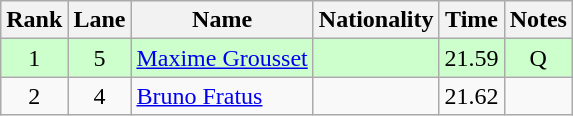<table class="wikitable sortable" style="text-align:center">
<tr>
<th>Rank</th>
<th>Lane</th>
<th>Name</th>
<th>Nationality</th>
<th>Time</th>
<th>Notes</th>
</tr>
<tr bgcolor=ccffcc>
<td>1</td>
<td>5</td>
<td align=left><a href='#'>Maxime Grousset</a></td>
<td align=left></td>
<td>21.59</td>
<td>Q</td>
</tr>
<tr>
<td>2</td>
<td>4</td>
<td align=left><a href='#'>Bruno Fratus</a></td>
<td align=left></td>
<td>21.62</td>
<td></td>
</tr>
</table>
